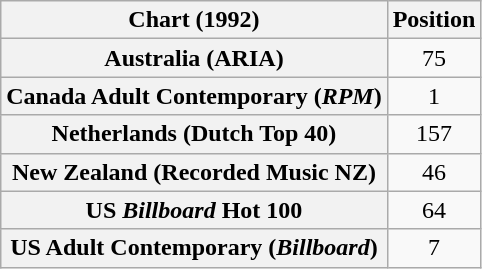<table class="wikitable sortable plainrowheaders" style="text-align:center">
<tr>
<th scope="col">Chart (1992)</th>
<th scope="col">Position</th>
</tr>
<tr>
<th scope="row">Australia (ARIA)</th>
<td>75</td>
</tr>
<tr>
<th scope="row">Canada Adult Contemporary (<em>RPM</em>)</th>
<td>1</td>
</tr>
<tr>
<th scope="row">Netherlands (Dutch Top 40)</th>
<td>157</td>
</tr>
<tr>
<th scope="row">New Zealand (Recorded Music NZ)</th>
<td>46</td>
</tr>
<tr>
<th scope="row">US <em>Billboard</em> Hot 100</th>
<td>64</td>
</tr>
<tr>
<th scope="row">US Adult Contemporary (<em>Billboard</em>)</th>
<td>7</td>
</tr>
</table>
